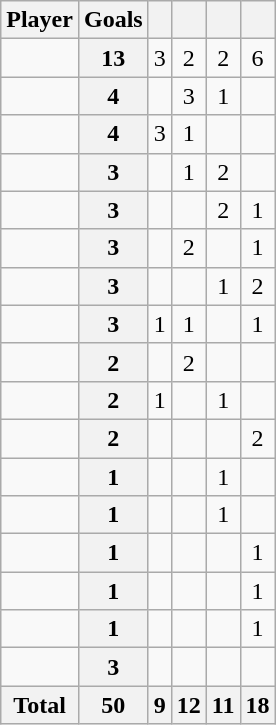<table class="wikitable sortable" style="text-align:center;">
<tr>
<th>Player</th>
<th>Goals</th>
<th></th>
<th></th>
<th></th>
<th></th>
</tr>
<tr>
<td align="left"><strong></strong></td>
<th>13</th>
<td>3</td>
<td>2</td>
<td>2</td>
<td>6</td>
</tr>
<tr>
<td align="left"><strong></strong></td>
<th>4</th>
<td></td>
<td>3</td>
<td>1</td>
<td></td>
</tr>
<tr>
<td align="left"><strong></strong></td>
<th>4</th>
<td>3</td>
<td>1</td>
<td></td>
<td></td>
</tr>
<tr>
<td align="left"><strong></strong></td>
<th>3</th>
<td></td>
<td>1</td>
<td>2</td>
<td></td>
</tr>
<tr>
<td align="left"><strong></strong></td>
<th>3</th>
<td></td>
<td></td>
<td>2</td>
<td>1</td>
</tr>
<tr>
<td align="left"><strong></strong></td>
<th>3</th>
<td></td>
<td>2</td>
<td></td>
<td>1</td>
</tr>
<tr>
<td align="left"><strong></strong></td>
<th>3</th>
<td></td>
<td></td>
<td>1</td>
<td>2</td>
</tr>
<tr>
<td align="left"><strong></strong></td>
<th>3</th>
<td>1</td>
<td>1</td>
<td></td>
<td>1</td>
</tr>
<tr>
<td align="left"><strong></strong></td>
<th>2</th>
<td></td>
<td>2</td>
<td></td>
<td></td>
</tr>
<tr>
<td align="left"></td>
<th>2</th>
<td>1</td>
<td></td>
<td>1</td>
<td></td>
</tr>
<tr>
<td align="left"><strong></strong></td>
<th>2</th>
<td></td>
<td></td>
<td></td>
<td>2</td>
</tr>
<tr>
<td align="left"></td>
<th>1</th>
<td></td>
<td></td>
<td>1</td>
<td></td>
</tr>
<tr>
<td align="left"><strong></strong></td>
<th>1</th>
<td></td>
<td></td>
<td>1</td>
<td></td>
</tr>
<tr>
<td align="left"><strong></strong></td>
<th>1</th>
<td></td>
<td></td>
<td></td>
<td>1</td>
</tr>
<tr>
<td align="left"><strong></strong></td>
<th>1</th>
<td></td>
<td></td>
<td></td>
<td>1</td>
</tr>
<tr>
<td align="left"><strong></strong></td>
<th>1</th>
<td></td>
<td></td>
<td></td>
<td>1</td>
</tr>
<tr>
<td align="left"></td>
<th>3</th>
<td></td>
<td></td>
<td></td>
<td></td>
</tr>
<tr class="sortbottom">
<th>Total</th>
<th>50</th>
<th>9</th>
<th>12</th>
<th>11</th>
<th>18</th>
</tr>
</table>
